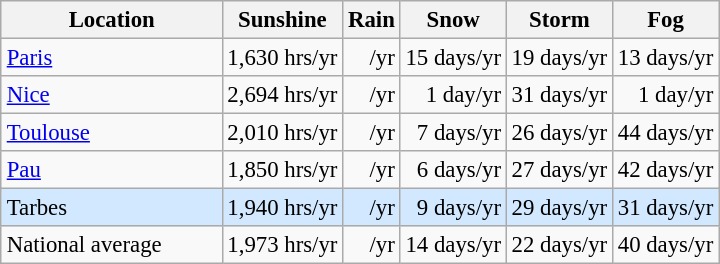<table class="wikitable sortable" style="margin:1em auto; text-align:right; font-size:95%;">
<tr>
<th width="140px">Location</th>
<th>Sunshine</th>
<th>Rain</th>
<th>Snow</th>
<th>Storm</th>
<th>Fog</th>
</tr>
<tr>
<td align="left"><a href='#'>Paris</a></td>
<td>1,630 hrs/yr</td>
<td>/yr</td>
<td>15 days/yr</td>
<td>19 days/yr</td>
<td>13 days/yr</td>
</tr>
<tr>
<td align="left"><a href='#'>Nice</a></td>
<td>2,694 hrs/yr</td>
<td>/yr</td>
<td>1 day/yr</td>
<td>31 days/yr</td>
<td>1 day/yr</td>
</tr>
<tr>
<td align="left"><a href='#'>Toulouse</a></td>
<td>2,010 hrs/yr</td>
<td>/yr</td>
<td>7 days/yr</td>
<td>26 days/yr</td>
<td>44 days/yr</td>
</tr>
<tr>
<td align="left"><a href='#'>Pau</a></td>
<td>1,850 hrs/yr</td>
<td>/yr</td>
<td>6 days/yr</td>
<td>27 days/yr</td>
<td>42 days/yr</td>
</tr>
<tr style="background: #D1E8FF">
<td align="left">Tarbes</td>
<td>1,940 hrs/yr</td>
<td>/yr</td>
<td>9 days/yr</td>
<td>29 days/yr</td>
<td>31 days/yr</td>
</tr>
<tr>
<td align="left">National average</td>
<td>1,973 hrs/yr</td>
<td>/yr</td>
<td>14 days/yr</td>
<td>22 days/yr</td>
<td>40 days/yr</td>
</tr>
</table>
